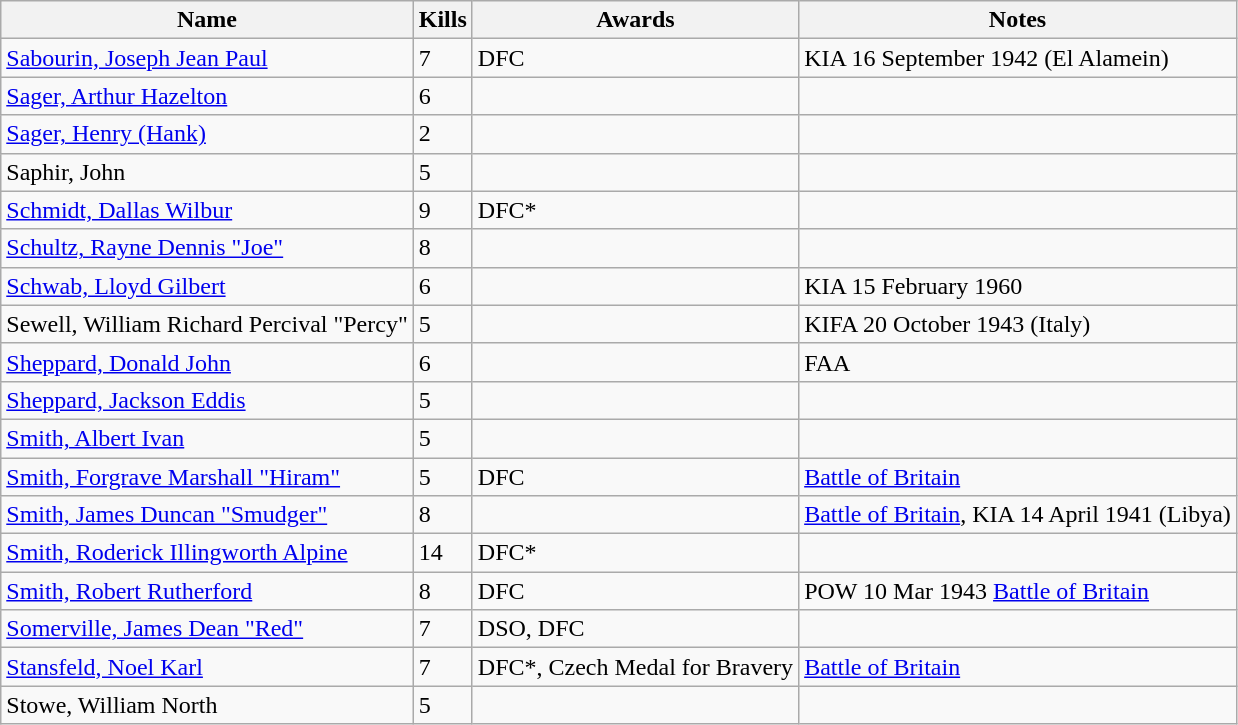<table class=wikitable>
<tr>
<th>Name</th>
<th>Kills</th>
<th>Awards</th>
<th>Notes</th>
</tr>
<tr>
<td><a href='#'>Sabourin, Joseph Jean Paul</a></td>
<td>7</td>
<td>DFC</td>
<td>KIA 16 September 1942 (El Alamein)</td>
</tr>
<tr>
<td><a href='#'>Sager, Arthur Hazelton</a></td>
<td>6</td>
<td></td>
<td></td>
</tr>
<tr>
<td><a href='#'>Sager, Henry (Hank)</a></td>
<td>2</td>
<td></td>
<td></td>
</tr>
<tr>
<td>Saphir, John</td>
<td>5</td>
<td></td>
<td></td>
</tr>
<tr>
<td><a href='#'>Schmidt, Dallas Wilbur</a></td>
<td>9</td>
<td>DFC*</td>
<td></td>
</tr>
<tr>
<td><a href='#'>Schultz, Rayne Dennis "Joe"</a></td>
<td>8</td>
<td></td>
<td></td>
</tr>
<tr>
<td><a href='#'>Schwab, Lloyd Gilbert</a></td>
<td>6</td>
<td></td>
<td>KIA 15 February 1960</td>
</tr>
<tr>
<td>Sewell, William Richard Percival "Percy"</td>
<td>5</td>
<td></td>
<td>KIFA 20 October 1943 (Italy)</td>
</tr>
<tr>
<td><a href='#'>Sheppard, Donald John</a></td>
<td>6</td>
<td></td>
<td>FAA</td>
</tr>
<tr>
<td><a href='#'>Sheppard, Jackson Eddis</a></td>
<td>5</td>
<td></td>
<td></td>
</tr>
<tr>
<td><a href='#'>Smith, Albert Ivan</a></td>
<td>5</td>
<td></td>
<td></td>
</tr>
<tr>
<td><a href='#'>Smith, Forgrave Marshall "Hiram"</a></td>
<td>5</td>
<td>DFC</td>
<td><a href='#'>Battle of Britain</a></td>
</tr>
<tr>
<td><a href='#'>Smith, James Duncan "Smudger"</a></td>
<td>8</td>
<td></td>
<td><a href='#'>Battle of Britain</a>, KIA 14 April 1941 (Libya)</td>
</tr>
<tr>
<td><a href='#'>Smith, Roderick Illingworth Alpine</a></td>
<td>14</td>
<td>DFC*</td>
<td></td>
</tr>
<tr>
<td><a href='#'>Smith, Robert Rutherford</a></td>
<td>8</td>
<td>DFC</td>
<td>POW 10 Mar 1943 <a href='#'>Battle of Britain</a></td>
</tr>
<tr>
<td><a href='#'>Somerville, James Dean "Red"</a></td>
<td>7</td>
<td>DSO, DFC</td>
<td></td>
</tr>
<tr>
<td><a href='#'>Stansfeld, Noel Karl</a></td>
<td>7</td>
<td>DFC*, Czech Medal for Bravery</td>
<td><a href='#'>Battle of Britain</a></td>
</tr>
<tr>
<td>Stowe, William North</td>
<td>5</td>
<td></td>
<td></td>
</tr>
</table>
